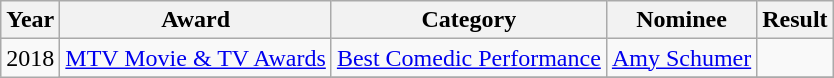<table class="wikitable sortable">
<tr>
<th scope="col">Year</th>
<th scope="col">Award</th>
<th scope="col">Category</th>
<th scope="col">Nominee</th>
<th scope="col">Result</th>
</tr>
<tr>
<td rowspan="3">2018</td>
<td scope="row"><a href='#'>MTV Movie & TV Awards</a></td>
<td><a href='#'>Best Comedic Performance</a></td>
<td><a href='#'>Amy Schumer</a></td>
<td></td>
</tr>
<tr>
</tr>
</table>
